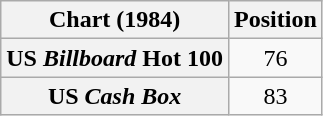<table class="wikitable plainrowheaders" style="text-align:center">
<tr>
<th scope="col">Chart (1984)</th>
<th scope="col">Position</th>
</tr>
<tr>
<th scope="row">US <em>Billboard</em> Hot 100</th>
<td>76</td>
</tr>
<tr>
<th scope="row">US <em>Cash Box</em></th>
<td>83</td>
</tr>
</table>
